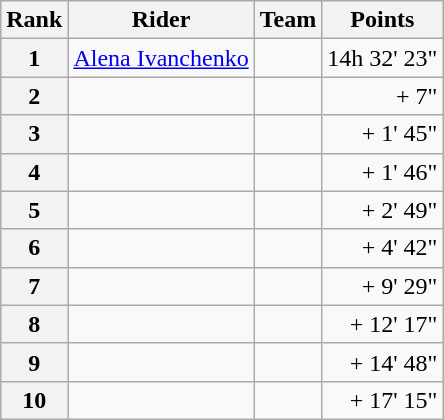<table class="wikitable">
<tr>
<th scope="col">Rank</th>
<th scope="col">Rider</th>
<th scope="col">Team</th>
<th scope="col">Points</th>
</tr>
<tr>
<th scope="row">1</th>
<td> <a href='#'>Alena Ivanchenko</a> </td>
<td></td>
<td style="text-align:right;">14h 32' 23"</td>
</tr>
<tr>
<th scope="row">2</th>
<td></td>
<td></td>
<td style="text-align:right;">+ 7"</td>
</tr>
<tr>
<th scope="row">3</th>
<td></td>
<td></td>
<td style="text-align:right;">+ 1' 45"</td>
</tr>
<tr>
<th scope="row">4</th>
<td></td>
<td></td>
<td style="text-align:right;">+ 1' 46"</td>
</tr>
<tr>
<th scope="row">5</th>
<td></td>
<td></td>
<td style="text-align:right;">+ 2' 49"</td>
</tr>
<tr>
<th scope="row">6</th>
<td></td>
<td></td>
<td style="text-align:right;">+ 4' 42"</td>
</tr>
<tr>
<th scope="row">7</th>
<td></td>
<td></td>
<td style="text-align:right;">+ 9' 29"</td>
</tr>
<tr>
<th scope="row">8</th>
<td></td>
<td></td>
<td style="text-align:right;">+ 12' 17"</td>
</tr>
<tr>
<th scope="row">9</th>
<td></td>
<td></td>
<td style="text-align:right;">+ 14' 48"</td>
</tr>
<tr>
<th scope="row">10</th>
<td></td>
<td></td>
<td style="text-align:right;">+ 17' 15"</td>
</tr>
</table>
